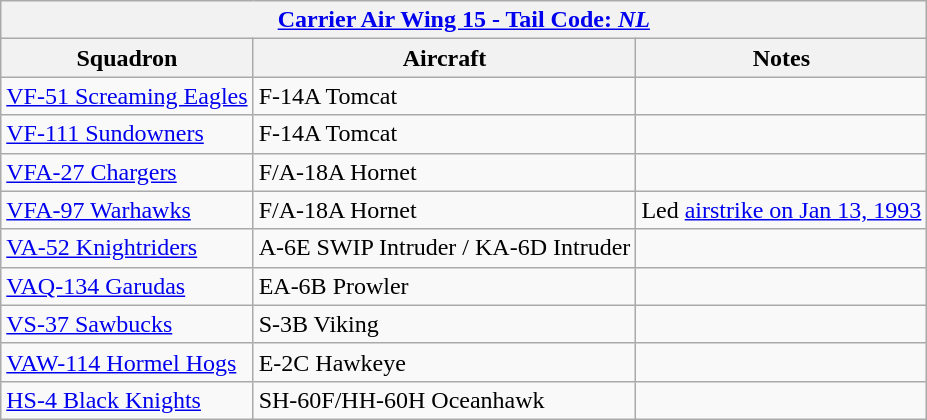<table class="wikitable">
<tr>
<th colspan="3"><a href='#'>Carrier Air Wing 15 - Tail Code: <em>NL</em></a></th>
</tr>
<tr>
<th>Squadron</th>
<th>Aircraft</th>
<th>Notes</th>
</tr>
<tr>
<td><a href='#'>VF-51 Screaming Eagles</a></td>
<td>F-14A Tomcat</td>
<td></td>
</tr>
<tr>
<td><a href='#'>VF-111 Sundowners</a></td>
<td>F-14A Tomcat</td>
<td></td>
</tr>
<tr>
<td><a href='#'>VFA-27 Chargers</a></td>
<td>F/A-18A Hornet</td>
<td></td>
</tr>
<tr>
<td><a href='#'>VFA-97 Warhawks</a></td>
<td>F/A-18A Hornet</td>
<td>Led <a href='#'>airstrike on Jan 13, 1993</a></td>
</tr>
<tr>
<td><a href='#'>VA-52 Knightriders</a></td>
<td>A-6E SWIP Intruder / KA-6D Intruder</td>
<td></td>
</tr>
<tr>
<td><a href='#'>VAQ-134 Garudas</a></td>
<td>EA-6B Prowler</td>
<td></td>
</tr>
<tr>
<td><a href='#'>VS-37 Sawbucks</a></td>
<td>S-3B Viking</td>
<td></td>
</tr>
<tr>
<td><a href='#'>VAW-114 Hormel Hogs</a></td>
<td>E-2C Hawkeye</td>
<td></td>
</tr>
<tr>
<td><a href='#'>HS-4 Black Knights</a></td>
<td>SH-60F/HH-60H Oceanhawk</td>
<td></td>
</tr>
</table>
